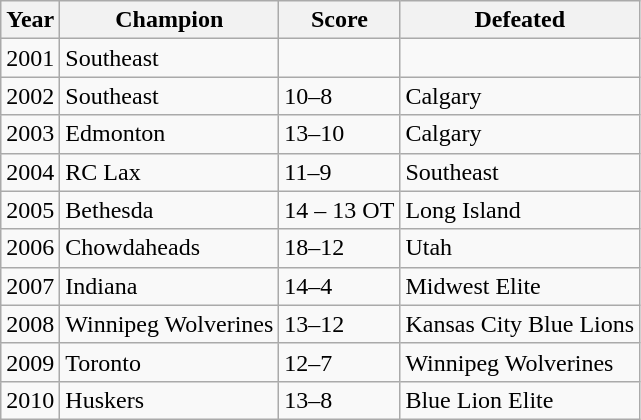<table class="wikitable">
<tr>
<th>Year</th>
<th>Champion</th>
<th>Score</th>
<th>Defeated</th>
</tr>
<tr>
<td>2001</td>
<td>Southeast</td>
<td></td>
<td></td>
</tr>
<tr>
<td>2002</td>
<td>Southeast</td>
<td>10–8</td>
<td>Calgary</td>
</tr>
<tr>
<td>2003</td>
<td>Edmonton</td>
<td>13–10</td>
<td>Calgary</td>
</tr>
<tr>
<td>2004</td>
<td>RC Lax</td>
<td>11–9</td>
<td>Southeast</td>
</tr>
<tr>
<td>2005</td>
<td>Bethesda</td>
<td>14 – 13 OT</td>
<td>Long Island</td>
</tr>
<tr>
<td>2006</td>
<td>Chowdaheads</td>
<td>18–12</td>
<td>Utah</td>
</tr>
<tr>
<td>2007</td>
<td>Indiana</td>
<td>14–4</td>
<td>Midwest Elite</td>
</tr>
<tr>
<td>2008</td>
<td>Winnipeg Wolverines</td>
<td>13–12</td>
<td>Kansas City Blue Lions</td>
</tr>
<tr>
<td>2009</td>
<td>Toronto</td>
<td>12–7</td>
<td>Winnipeg Wolverines</td>
</tr>
<tr>
<td>2010</td>
<td>Huskers</td>
<td>13–8</td>
<td>Blue Lion Elite</td>
</tr>
</table>
